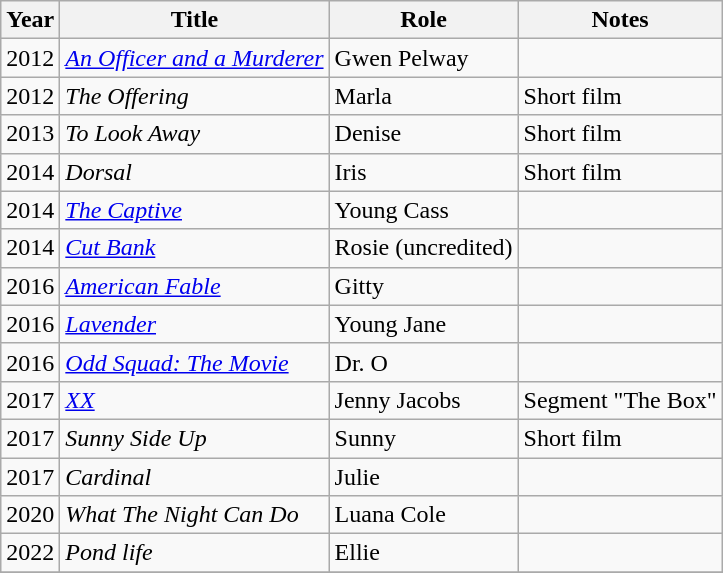<table class="wikitable">
<tr>
<th>Year</th>
<th>Title</th>
<th>Role</th>
<th>Notes</th>
</tr>
<tr>
<td>2012</td>
<td><em><a href='#'>An Officer and a Murderer</a></em></td>
<td>Gwen Pelway</td>
<td></td>
</tr>
<tr>
<td>2012</td>
<td><em>The Offering</em></td>
<td>Marla</td>
<td>Short film</td>
</tr>
<tr>
<td>2013</td>
<td><em>To Look Away</em></td>
<td>Denise</td>
<td>Short film</td>
</tr>
<tr>
<td>2014</td>
<td><em>Dorsal</em></td>
<td>Iris</td>
<td>Short film</td>
</tr>
<tr>
<td>2014</td>
<td><em><a href='#'>The Captive</a></em></td>
<td>Young Cass</td>
<td></td>
</tr>
<tr>
<td>2014</td>
<td><em><a href='#'>Cut Bank</a></em></td>
<td>Rosie (uncredited)</td>
<td></td>
</tr>
<tr>
<td>2016</td>
<td><em><a href='#'>American Fable</a></em></td>
<td>Gitty</td>
<td></td>
</tr>
<tr>
<td>2016</td>
<td><em><a href='#'>Lavender</a></em></td>
<td>Young Jane</td>
<td></td>
</tr>
<tr>
<td>2016</td>
<td><em><a href='#'>Odd Squad: The Movie</a></em></td>
<td>Dr. O</td>
<td></td>
</tr>
<tr>
<td>2017</td>
<td><em><a href='#'>XX</a></em></td>
<td>Jenny Jacobs</td>
<td>Segment "The Box"</td>
</tr>
<tr>
<td>2017</td>
<td><em>Sunny Side Up</em></td>
<td>Sunny</td>
<td>Short film</td>
</tr>
<tr>
<td>2017</td>
<td><em>Cardinal</em></td>
<td>Julie</td>
<td></td>
</tr>
<tr>
<td>2020</td>
<td><em>What The Night Can Do</em></td>
<td>Luana Cole</td>
<td></td>
</tr>
<tr>
<td>2022</td>
<td><em>Pond life</em></td>
<td>Ellie</td>
<td></td>
</tr>
<tr>
</tr>
</table>
